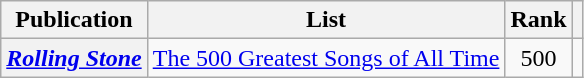<table class="sortable wikitable plainrowheaders">
<tr>
<th>Publication</th>
<th>List</th>
<th>Rank</th>
<th class="unsortable"></th>
</tr>
<tr>
<th scope="row"><em><a href='#'>Rolling Stone</a></em></th>
<td><a href='#'>The 500 Greatest Songs of All Time</a></td>
<td style="text-align: center;">500</td>
<td></td>
</tr>
</table>
